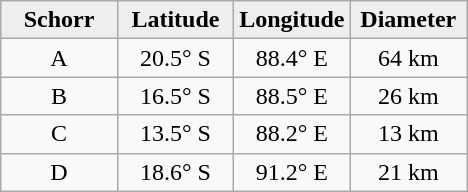<table class="wikitable">
<tr>
<th width="25%" style="background:#eeeeee;">Schorr</th>
<th width="25%" style="background:#eeeeee;">Latitude</th>
<th width="25%" style="background:#eeeeee;">Longitude</th>
<th width="25%" style="background:#eeeeee;">Diameter</th>
</tr>
<tr>
<td align="center">A</td>
<td align="center">20.5° S</td>
<td align="center">88.4° E</td>
<td align="center">64 km</td>
</tr>
<tr>
<td align="center">B</td>
<td align="center">16.5° S</td>
<td align="center">88.5° E</td>
<td align="center">26 km</td>
</tr>
<tr>
<td align="center">C</td>
<td align="center">13.5° S</td>
<td align="center">88.2° E</td>
<td align="center">13 km</td>
</tr>
<tr>
<td align="center">D</td>
<td align="center">18.6° S</td>
<td align="center">91.2° E</td>
<td align="center">21 km</td>
</tr>
</table>
